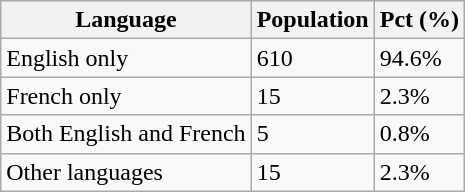<table class="wikitable">
<tr>
<th>Language</th>
<th>Population</th>
<th>Pct (%)</th>
</tr>
<tr>
<td>English only</td>
<td>610</td>
<td>94.6%</td>
</tr>
<tr>
<td>French only</td>
<td>15</td>
<td>2.3%</td>
</tr>
<tr>
<td>Both English and French</td>
<td>5</td>
<td>0.8%</td>
</tr>
<tr>
<td>Other languages</td>
<td>15</td>
<td>2.3%</td>
</tr>
</table>
